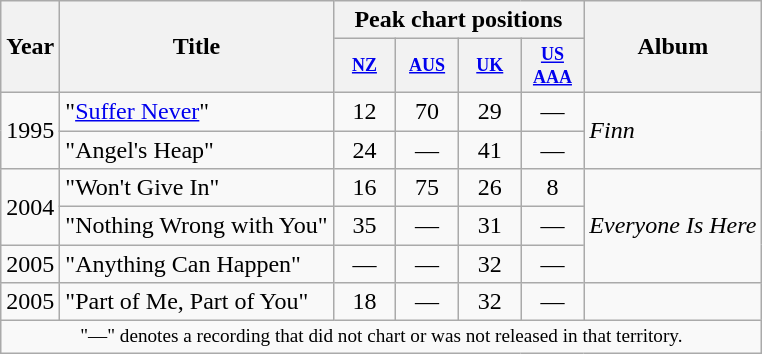<table class="wikitable">
<tr>
<th rowspan="2">Year</th>
<th rowspan="2">Title</th>
<th colspan=4>Peak chart positions</th>
<th rowspan="2">Album</th>
</tr>
<tr>
<th style="width:3em;font-size:75%;"><a href='#'>NZ</a><br></th>
<th style="width:3em;font-size:75%;"><a href='#'>AUS</a><br></th>
<th style="width:3em;font-size:75%;"><a href='#'>UK</a><br></th>
<th style="width:3em;font-size:75%;"><a href='#'>US AAA</a><br></th>
</tr>
<tr>
<td rowspan="2">1995</td>
<td>"<a href='#'>Suffer Never</a>"</td>
<td align="center">12</td>
<td align="center">70</td>
<td align="center">29</td>
<td align="center">—</td>
<td rowspan="2"><em>Finn</em></td>
</tr>
<tr>
<td>"Angel's Heap"</td>
<td align="center">24</td>
<td align="center">—</td>
<td align="center">41</td>
<td align="center">—</td>
</tr>
<tr>
<td rowspan="2">2004</td>
<td>"Won't Give In"</td>
<td align="center">16</td>
<td align="center">75</td>
<td align="center">26</td>
<td align="center">8</td>
<td rowspan="3"><em>Everyone Is Here</em></td>
</tr>
<tr>
<td>"Nothing Wrong with You"</td>
<td align="center">35</td>
<td align="center">—</td>
<td align="center">31</td>
<td align="center">—</td>
</tr>
<tr>
<td>2005</td>
<td>"Anything Can Happen"</td>
<td align="center">—</td>
<td align="center">—</td>
<td align="center">32</td>
<td align="center">—</td>
</tr>
<tr>
<td>2005</td>
<td>"Part of Me, Part of You"</td>
<td align="center">18</td>
<td align="center">—</td>
<td align="center">32</td>
<td align="center">—</td>
</tr>
<tr>
<td colspan="7" style="text-align:center; font-size:80%">"—" denotes a recording that did not chart or was not released in that territory.</td>
</tr>
</table>
